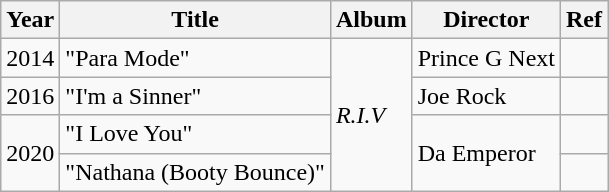<table class="wikitable sortable">
<tr>
<th>Year</th>
<th>Title</th>
<th>Album</th>
<th>Director</th>
<th class="unsortable">Ref</th>
</tr>
<tr>
<td>2014</td>
<td>"Para Mode"</td>
<td rowspan="4"><em>R.I.V</em></td>
<td>Prince G Next</td>
<td></td>
</tr>
<tr>
<td>2016</td>
<td>"I'm a Sinner"</td>
<td>Joe Rock</td>
<td></td>
</tr>
<tr>
<td rowspan="2">2020</td>
<td>"I Love You"</td>
<td rowspan="2">Da Emperor</td>
<td></td>
</tr>
<tr>
<td>"Nathana (Booty Bounce)"</td>
<td></td>
</tr>
</table>
